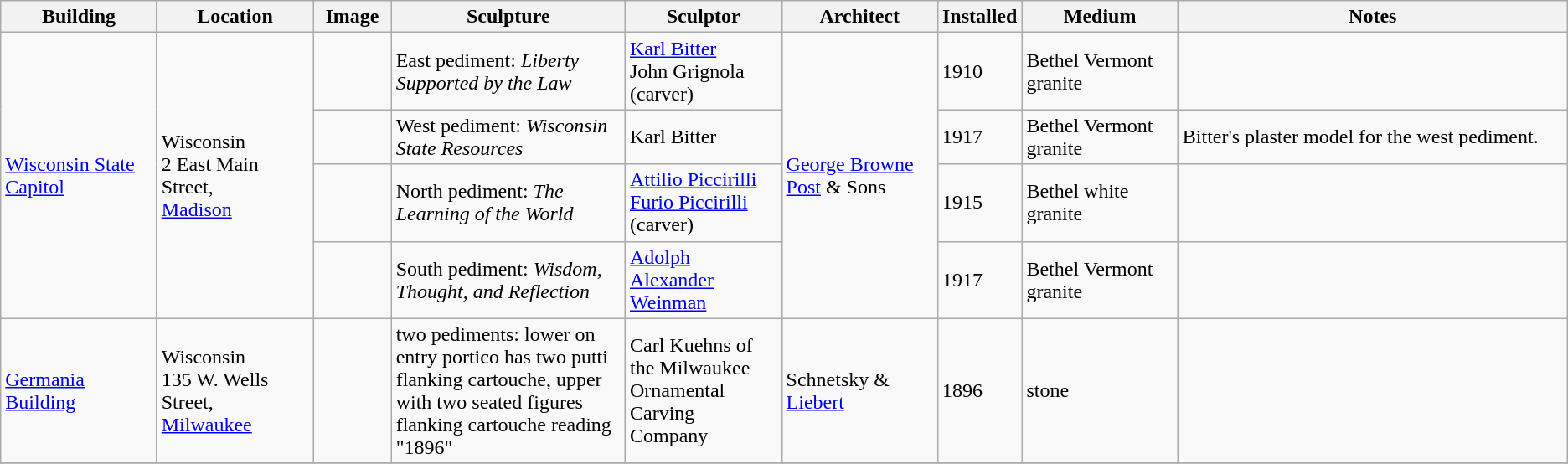<table class="wikitable sortable">
<tr>
<th width="10%">Building</th>
<th width="10%">Location</th>
<th width="5%">Image</th>
<th width="15%">Sculpture</th>
<th width="10%">Sculptor</th>
<th width="10%">Architect</th>
<th width="5%">Installed</th>
<th width="10%">Medium</th>
<th width="25%">Notes</th>
</tr>
<tr>
<td rowspan="4"><a href='#'>Wisconsin State Capitol</a></td>
<td rowspan="4">Wisconsin<br>2 East Main Street,<br><a href='#'>Madison</a></td>
<td></td>
<td>East pediment: <em>Liberty Supported by the Law</em></td>
<td><a href='#'>Karl Bitter</a><br>John Grignola (carver)</td>
<td rowspan="4"><a href='#'>George Browne Post</a> & Sons</td>
<td>1910</td>
<td>Bethel Vermont granite</td>
<td></td>
</tr>
<tr>
<td></td>
<td>West pediment: <em>Wisconsin State Resources</em></td>
<td>Karl Bitter</td>
<td>1917</td>
<td>Bethel Vermont granite</td>
<td>Bitter's plaster model for the west pediment.</td>
</tr>
<tr>
<td></td>
<td>North pediment: <em>The Learning of the World</em></td>
<td><a href='#'>Attilio Piccirilli</a><br><a href='#'>Furio Piccirilli</a> (carver)</td>
<td>1915</td>
<td>Bethel white granite</td>
<td></td>
</tr>
<tr>
<td></td>
<td>South pediment: <em>Wisdom, Thought, and Reflection</em></td>
<td><a href='#'>Adolph Alexander Weinman</a></td>
<td>1917</td>
<td>Bethel Vermont granite</td>
<td></td>
</tr>
<tr>
<td><a href='#'>Germania Building</a></td>
<td>Wisconsin<br>135 W. Wells Street,<br><a href='#'>Milwaukee</a></td>
<td></td>
<td>two pediments:  lower on entry portico has two putti flanking cartouche, upper with two seated figures flanking cartouche reading "1896"</td>
<td>Carl Kuehns of the Milwaukee Ornamental Carving Company</td>
<td>Schnetsky & <a href='#'>Liebert</a></td>
<td>1896</td>
<td>stone</td>
<td></td>
</tr>
<tr>
</tr>
</table>
